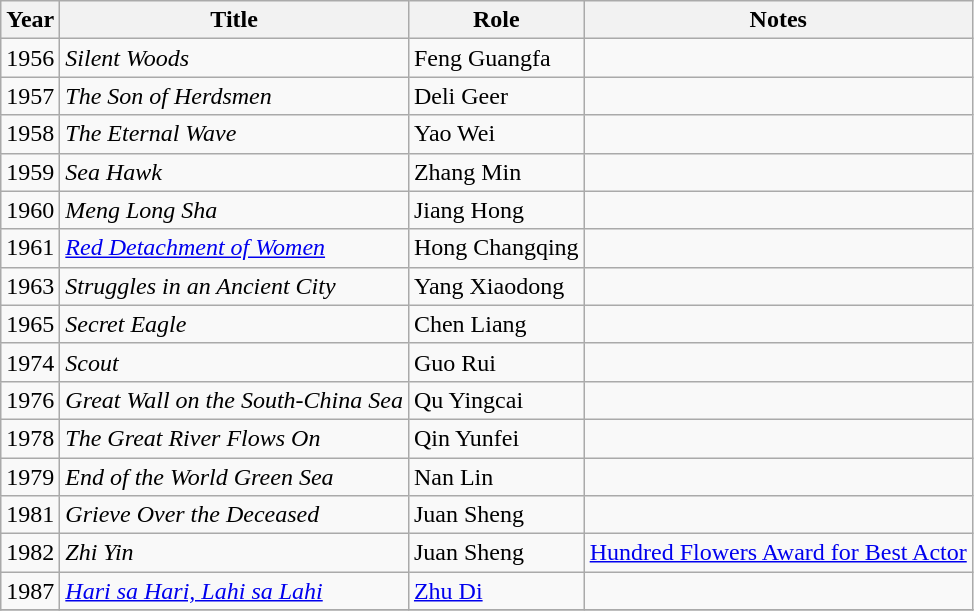<table class="wikitable sortable">
<tr>
<th>Year</th>
<th>Title</th>
<th>Role</th>
<th class="unsortable">Notes</th>
</tr>
<tr>
<td>1956</td>
<td><em>Silent Woods</em></td>
<td>Feng Guangfa</td>
<td></td>
</tr>
<tr>
<td>1957</td>
<td><em>The Son of Herdsmen</em></td>
<td>Deli Geer</td>
<td></td>
</tr>
<tr>
<td>1958</td>
<td><em>The Eternal Wave</em></td>
<td>Yao Wei</td>
<td></td>
</tr>
<tr>
<td>1959</td>
<td><em>Sea Hawk</em></td>
<td>Zhang Min</td>
<td></td>
</tr>
<tr>
<td>1960</td>
<td><em>Meng Long Sha</em></td>
<td>Jiang Hong</td>
<td></td>
</tr>
<tr>
<td>1961</td>
<td><em><a href='#'>Red Detachment of Women</a></em></td>
<td>Hong Changqing</td>
<td></td>
</tr>
<tr>
<td>1963</td>
<td><em>Struggles in an Ancient City</em></td>
<td>Yang Xiaodong</td>
<td></td>
</tr>
<tr>
<td>1965</td>
<td><em>Secret Eagle</em></td>
<td>Chen Liang</td>
<td></td>
</tr>
<tr>
<td>1974</td>
<td><em>Scout</em></td>
<td>Guo Rui</td>
<td></td>
</tr>
<tr>
<td>1976</td>
<td><em>Great Wall on the South-China Sea</em></td>
<td>Qu Yingcai</td>
<td></td>
</tr>
<tr>
<td>1978</td>
<td><em>The Great River Flows On</em></td>
<td>Qin Yunfei</td>
<td></td>
</tr>
<tr>
<td>1979</td>
<td><em>End of the World Green Sea</em></td>
<td>Nan Lin</td>
<td></td>
</tr>
<tr>
<td>1981</td>
<td><em>Grieve Over the Deceased</em></td>
<td>Juan Sheng</td>
<td></td>
</tr>
<tr>
<td>1982</td>
<td><em>Zhi Yin</em></td>
<td>Juan Sheng</td>
<td><a href='#'>Hundred Flowers Award for Best Actor</a></td>
</tr>
<tr>
<td>1987</td>
<td><em><a href='#'>Hari sa Hari, Lahi sa Lahi</a></em></td>
<td><a href='#'>Zhu Di</a></td>
<td></td>
</tr>
<tr>
</tr>
</table>
